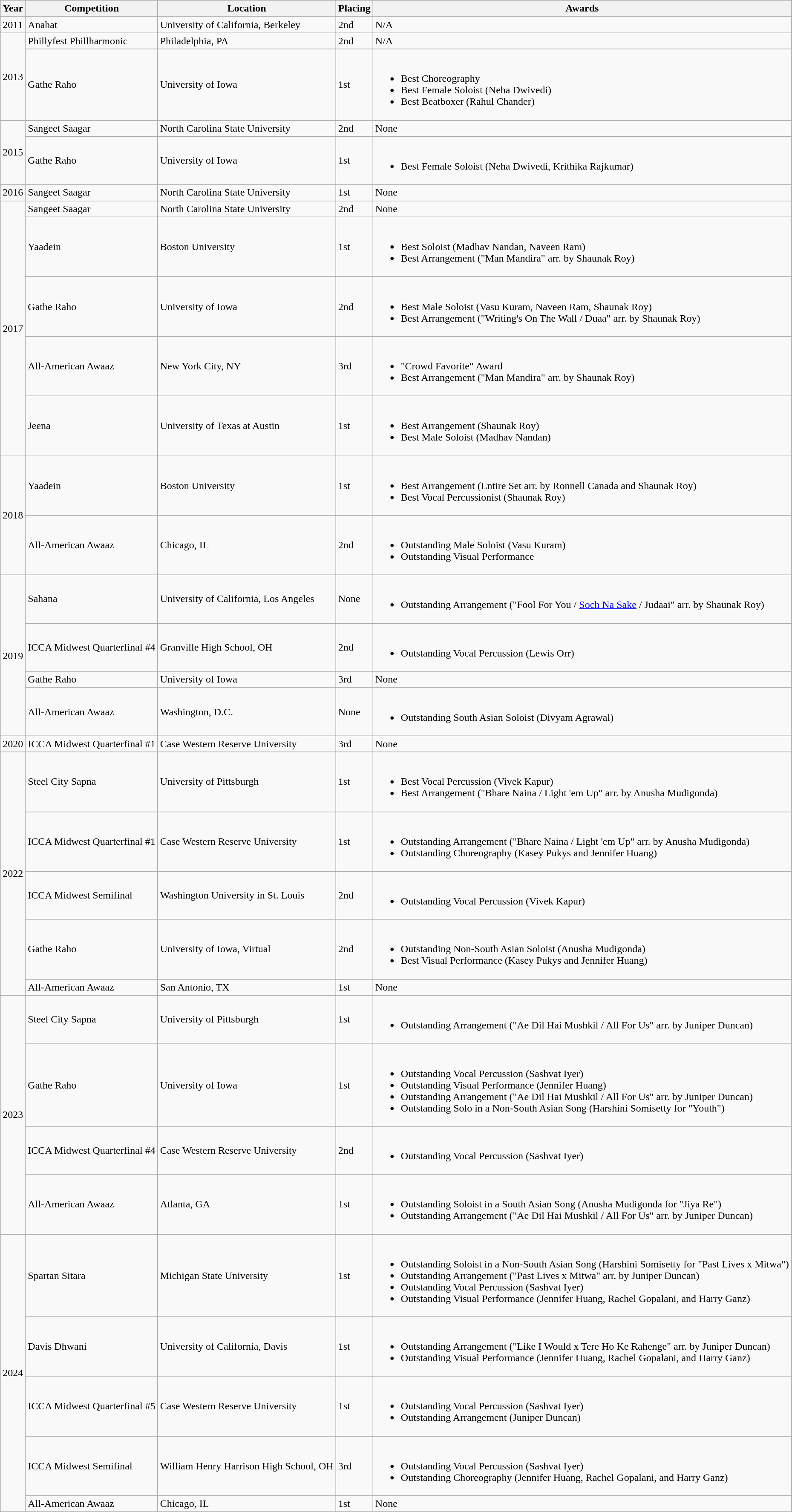<table class="wikitable">
<tr>
<th>Year</th>
<th>Competition</th>
<th>Location</th>
<th>Placing</th>
<th>Awards</th>
</tr>
<tr>
<td>2011</td>
<td>Anahat</td>
<td>University of California, Berkeley</td>
<td>2nd</td>
<td>N/A</td>
</tr>
<tr>
<td rowspan=2>2013</td>
<td>Phillyfest Phillharmonic</td>
<td>Philadelphia, PA</td>
<td>2nd</td>
<td>N/A</td>
</tr>
<tr>
<td>Gathe Raho</td>
<td>University of Iowa</td>
<td>1st</td>
<td><br><ul><li>Best Choreography</li><li>Best Female Soloist (Neha Dwivedi)</li><li>Best Beatboxer (Rahul Chander)</li></ul></td>
</tr>
<tr>
<td rowspan=2>2015</td>
<td>Sangeet Saagar</td>
<td>North Carolina State University</td>
<td>2nd</td>
<td>None</td>
</tr>
<tr>
<td>Gathe Raho</td>
<td>University of Iowa</td>
<td>1st</td>
<td><br><ul><li>Best Female Soloist (Neha Dwivedi, Krithika Rajkumar)</li></ul></td>
</tr>
<tr>
<td>2016</td>
<td>Sangeet Saagar</td>
<td>North Carolina State University</td>
<td>1st</td>
<td>None</td>
</tr>
<tr>
<td rowspan=5>2017</td>
<td>Sangeet Saagar</td>
<td>North Carolina State University</td>
<td>2nd</td>
<td>None</td>
</tr>
<tr>
<td>Yaadein</td>
<td>Boston University</td>
<td>1st</td>
<td><br><ul><li>Best Soloist (Madhav Nandan, Naveen Ram)</li><li>Best Arrangement ("Man Mandira" arr. by Shaunak Roy)</li></ul></td>
</tr>
<tr>
<td>Gathe Raho</td>
<td>University of Iowa</td>
<td>2nd</td>
<td><br><ul><li>Best Male Soloist (Vasu Kuram, Naveen Ram, Shaunak Roy)</li><li>Best Arrangement ("Writing's On The Wall / Duaa" arr. by Shaunak Roy)</li></ul></td>
</tr>
<tr>
<td>All-American Awaaz</td>
<td>New York City, NY</td>
<td>3rd</td>
<td><br><ul><li>"Crowd Favorite" Award</li><li>Best Arrangement ("Man Mandira" arr. by Shaunak Roy)</li></ul></td>
</tr>
<tr>
<td>Jeena</td>
<td>University of Texas at Austin</td>
<td>1st</td>
<td><br><ul><li>Best Arrangement (Shaunak Roy)</li><li>Best Male Soloist (Madhav Nandan)</li></ul></td>
</tr>
<tr>
<td rowspan=2>2018</td>
<td>Yaadein</td>
<td>Boston University</td>
<td>1st</td>
<td><br><ul><li>Best Arrangement (Entire Set arr. by Ronnell Canada and Shaunak Roy)</li><li>Best Vocal Percussionist (Shaunak Roy)</li></ul></td>
</tr>
<tr>
<td>All-American Awaaz</td>
<td>Chicago, IL</td>
<td>2nd</td>
<td><br><ul><li>Outstanding Male Soloist (Vasu Kuram)</li><li>Outstanding Visual Performance</li></ul></td>
</tr>
<tr>
<td rowspan=4>2019</td>
<td>Sahana</td>
<td>University of California, Los Angeles</td>
<td>None</td>
<td><br><ul><li>Outstanding Arrangement ("Fool For You / <a href='#'>Soch Na Sake</a> / Judaai" arr. by Shaunak Roy)</li></ul></td>
</tr>
<tr>
<td>ICCA Midwest Quarterfinal #4</td>
<td>Granville High School, OH</td>
<td>2nd</td>
<td><br><ul><li>Outstanding Vocal Percussion (Lewis Orr)</li></ul></td>
</tr>
<tr>
<td>Gathe Raho</td>
<td>University of Iowa</td>
<td>3rd</td>
<td>None</td>
</tr>
<tr>
<td>All-American Awaaz</td>
<td>Washington, D.C.</td>
<td>None</td>
<td><br><ul><li>Outstanding South Asian Soloist (Divyam Agrawal)</li></ul></td>
</tr>
<tr>
<td>2020</td>
<td>ICCA Midwest Quarterfinal #1</td>
<td>Case Western Reserve University</td>
<td>3rd</td>
<td>None</td>
</tr>
<tr>
<td rowspan=5>2022</td>
<td>Steel City Sapna</td>
<td>University of Pittsburgh</td>
<td>1st</td>
<td><br><ul><li>Best Vocal Percussion (Vivek Kapur)</li><li>Best Arrangement ("Bhare Naina / Light 'em Up" arr. by Anusha Mudigonda)</li></ul></td>
</tr>
<tr>
<td>ICCA Midwest Quarterfinal #1</td>
<td>Case Western Reserve University</td>
<td>1st</td>
<td><br><ul><li>Outstanding Arrangement ("Bhare Naina / Light 'em Up" arr. by Anusha Mudigonda)</li><li>Outstanding Choreography (Kasey Pukys and Jennifer Huang)</li></ul></td>
</tr>
<tr>
<td>ICCA Midwest Semifinal</td>
<td>Washington University in St. Louis</td>
<td>2nd</td>
<td><br><ul><li>Outstanding Vocal Percussion (Vivek Kapur)</li></ul></td>
</tr>
<tr>
<td>Gathe Raho</td>
<td>University of Iowa, Virtual</td>
<td>2nd</td>
<td><br><ul><li>Outstanding Non-South Asian Soloist (Anusha Mudigonda)</li><li>Best Visual Performance (Kasey Pukys and Jennifer Huang)</li></ul></td>
</tr>
<tr>
<td>All-American Awaaz</td>
<td>San Antonio, TX</td>
<td>1st</td>
<td>None</td>
</tr>
<tr>
<td rowspan=4>2023</td>
<td>Steel City Sapna</td>
<td>University of Pittsburgh</td>
<td>1st</td>
<td><br><ul><li>Outstanding Arrangement ("Ae Dil Hai Mushkil / All For Us" arr. by Juniper Duncan)</li></ul></td>
</tr>
<tr>
<td>Gathe Raho</td>
<td>University of Iowa</td>
<td>1st</td>
<td><br><ul><li>Outstanding Vocal Percussion (Sashvat Iyer)</li><li>Outstanding Visual Performance (Jennifer Huang)</li><li>Outstanding Arrangement ("Ae Dil Hai Mushkil / All For Us" arr. by Juniper Duncan)</li><li>Outstanding Solo in a Non-South Asian Song (Harshini Somisetty for "Youth")</li></ul></td>
</tr>
<tr>
<td>ICCA Midwest Quarterfinal #4</td>
<td>Case Western Reserve University</td>
<td>2nd</td>
<td><br><ul><li>Outstanding Vocal Percussion (Sashvat Iyer)</li></ul></td>
</tr>
<tr>
<td>All-American Awaaz</td>
<td>Atlanta, GA</td>
<td>1st</td>
<td><br><ul><li>Outstanding Soloist in a South Asian Song (Anusha Mudigonda for "Jiya Re")</li><li>Outstanding Arrangement ("Ae Dil Hai Mushkil / All For Us" arr. by Juniper Duncan)</li></ul></td>
</tr>
<tr>
<td rowspan=5>2024</td>
<td>Spartan Sitara</td>
<td>Michigan State University</td>
<td>1st</td>
<td><br><ul><li>Outstanding Soloist in a Non-South Asian Song (Harshini Somisetty for "Past Lives x Mitwa")</li><li>Outstanding Arrangement ("Past Lives x Mitwa" arr. by Juniper Duncan)</li><li>Outstanding Vocal Percussion (Sashvat Iyer)</li><li>Outstanding Visual Performance (Jennifer Huang, Rachel Gopalani, and Harry Ganz)</li></ul></td>
</tr>
<tr>
<td>Davis Dhwani</td>
<td>University of California, Davis</td>
<td>1st</td>
<td><br><ul><li>Outstanding Arrangement ("Like I Would x Tere Ho Ke Rahenge" arr. by Juniper Duncan)</li><li>Outstanding Visual Performance (Jennifer Huang, Rachel Gopalani, and Harry Ganz)</li></ul></td>
</tr>
<tr>
<td>ICCA Midwest Quarterfinal #5</td>
<td>Case Western Reserve University</td>
<td>1st</td>
<td><br><ul><li>Outstanding Vocal Percussion (Sashvat Iyer)</li><li>Outstanding Arrangement (Juniper Duncan)</li></ul></td>
</tr>
<tr>
<td>ICCA Midwest Semifinal</td>
<td>William Henry Harrison High School, OH</td>
<td>3rd</td>
<td><br><ul><li>Outstanding Vocal Percussion (Sashvat Iyer)</li><li>Outstanding Choreography (Jennifer Huang, Rachel Gopalani, and Harry Ganz)</li></ul></td>
</tr>
<tr>
<td>All-American Awaaz</td>
<td>Chicago, IL</td>
<td>1st</td>
<td>None</td>
</tr>
</table>
